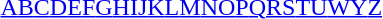<table id="toc" class="toc" summary="Class">
<tr>
<th></th>
</tr>
<tr>
<td style="text-align:center;"><a href='#'>A</a><a href='#'>B</a><a href='#'>C</a><a href='#'>D</a><a href='#'>E</a><a href='#'>F</a><a href='#'>G</a><a href='#'>H</a><a href='#'>I</a><a href='#'>J</a><a href='#'>K</a><a href='#'>L</a><a href='#'>M</a><a href='#'>N</a><a href='#'>O</a><a href='#'>P</a><a href='#'>Q</a><a href='#'>R</a><a href='#'>S</a><a href='#'>T</a><a href='#'>U</a><a href='#'>W</a><a href='#'>Y</a><a href='#'>Z</a></td>
</tr>
</table>
